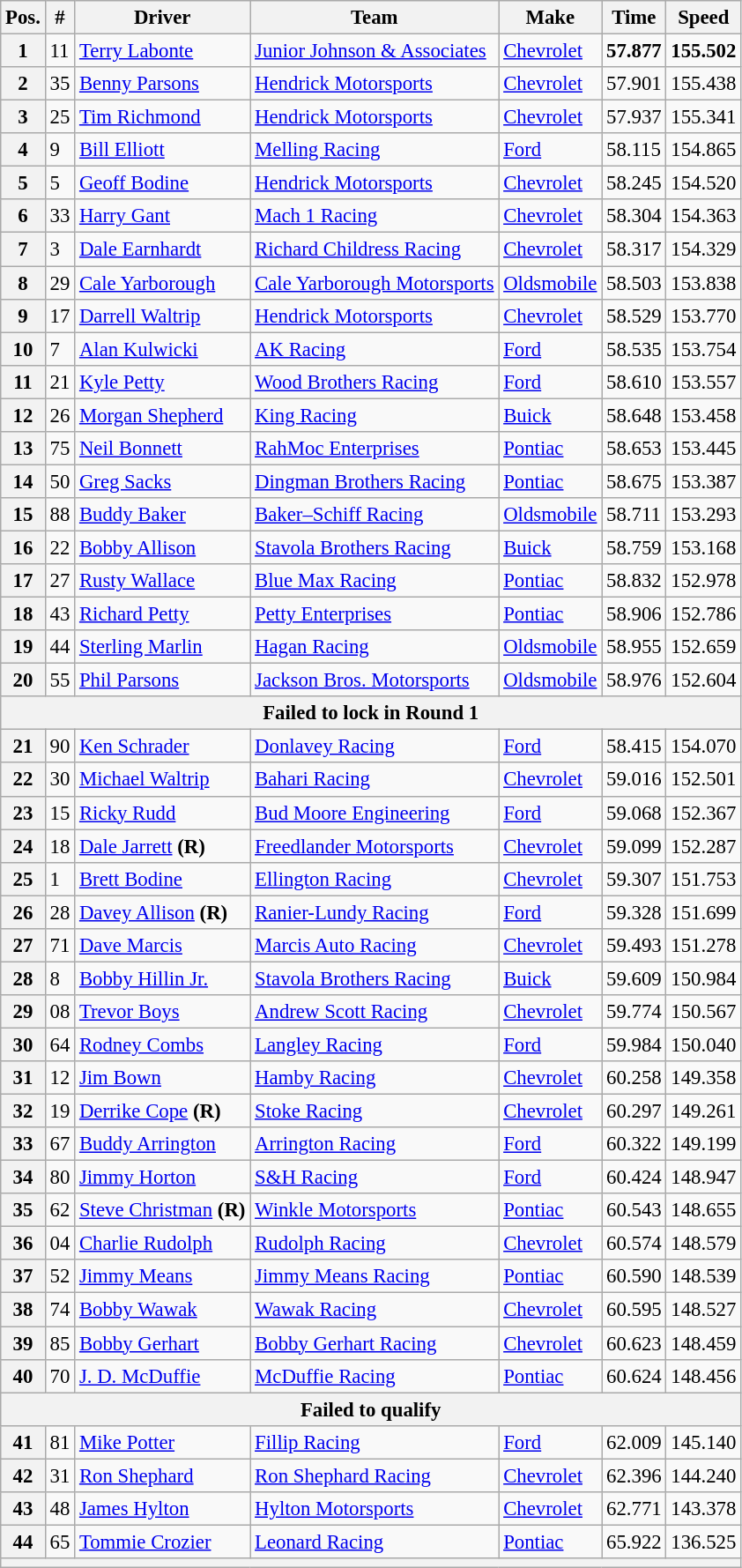<table class="wikitable" style="font-size:95%">
<tr>
<th>Pos.</th>
<th>#</th>
<th>Driver</th>
<th>Team</th>
<th>Make</th>
<th>Time</th>
<th>Speed</th>
</tr>
<tr>
<th>1</th>
<td>11</td>
<td><a href='#'>Terry Labonte</a></td>
<td><a href='#'>Junior Johnson & Associates</a></td>
<td><a href='#'>Chevrolet</a></td>
<td><strong>57.877</strong></td>
<td><strong>155.502</strong></td>
</tr>
<tr>
<th>2</th>
<td>35</td>
<td><a href='#'>Benny Parsons</a></td>
<td><a href='#'>Hendrick Motorsports</a></td>
<td><a href='#'>Chevrolet</a></td>
<td>57.901</td>
<td>155.438</td>
</tr>
<tr>
<th>3</th>
<td>25</td>
<td><a href='#'>Tim Richmond</a></td>
<td><a href='#'>Hendrick Motorsports</a></td>
<td><a href='#'>Chevrolet</a></td>
<td>57.937</td>
<td>155.341</td>
</tr>
<tr>
<th>4</th>
<td>9</td>
<td><a href='#'>Bill Elliott</a></td>
<td><a href='#'>Melling Racing</a></td>
<td><a href='#'>Ford</a></td>
<td>58.115</td>
<td>154.865</td>
</tr>
<tr>
<th>5</th>
<td>5</td>
<td><a href='#'>Geoff Bodine</a></td>
<td><a href='#'>Hendrick Motorsports</a></td>
<td><a href='#'>Chevrolet</a></td>
<td>58.245</td>
<td>154.520</td>
</tr>
<tr>
<th>6</th>
<td>33</td>
<td><a href='#'>Harry Gant</a></td>
<td><a href='#'>Mach 1 Racing</a></td>
<td><a href='#'>Chevrolet</a></td>
<td>58.304</td>
<td>154.363</td>
</tr>
<tr>
<th>7</th>
<td>3</td>
<td><a href='#'>Dale Earnhardt</a></td>
<td><a href='#'>Richard Childress Racing</a></td>
<td><a href='#'>Chevrolet</a></td>
<td>58.317</td>
<td>154.329</td>
</tr>
<tr>
<th>8</th>
<td>29</td>
<td><a href='#'>Cale Yarborough</a></td>
<td><a href='#'>Cale Yarborough Motorsports</a></td>
<td><a href='#'>Oldsmobile</a></td>
<td>58.503</td>
<td>153.838</td>
</tr>
<tr>
<th>9</th>
<td>17</td>
<td><a href='#'>Darrell Waltrip</a></td>
<td><a href='#'>Hendrick Motorsports</a></td>
<td><a href='#'>Chevrolet</a></td>
<td>58.529</td>
<td>153.770</td>
</tr>
<tr>
<th>10</th>
<td>7</td>
<td><a href='#'>Alan Kulwicki</a></td>
<td><a href='#'>AK Racing</a></td>
<td><a href='#'>Ford</a></td>
<td>58.535</td>
<td>153.754</td>
</tr>
<tr>
<th>11</th>
<td>21</td>
<td><a href='#'>Kyle Petty</a></td>
<td><a href='#'>Wood Brothers Racing</a></td>
<td><a href='#'>Ford</a></td>
<td>58.610</td>
<td>153.557</td>
</tr>
<tr>
<th>12</th>
<td>26</td>
<td><a href='#'>Morgan Shepherd</a></td>
<td><a href='#'>King Racing</a></td>
<td><a href='#'>Buick</a></td>
<td>58.648</td>
<td>153.458</td>
</tr>
<tr>
<th>13</th>
<td>75</td>
<td><a href='#'>Neil Bonnett</a></td>
<td><a href='#'>RahMoc Enterprises</a></td>
<td><a href='#'>Pontiac</a></td>
<td>58.653</td>
<td>153.445</td>
</tr>
<tr>
<th>14</th>
<td>50</td>
<td><a href='#'>Greg Sacks</a></td>
<td><a href='#'>Dingman Brothers Racing</a></td>
<td><a href='#'>Pontiac</a></td>
<td>58.675</td>
<td>153.387</td>
</tr>
<tr>
<th>15</th>
<td>88</td>
<td><a href='#'>Buddy Baker</a></td>
<td><a href='#'>Baker–Schiff Racing</a></td>
<td><a href='#'>Oldsmobile</a></td>
<td>58.711</td>
<td>153.293</td>
</tr>
<tr>
<th>16</th>
<td>22</td>
<td><a href='#'>Bobby Allison</a></td>
<td><a href='#'>Stavola Brothers Racing</a></td>
<td><a href='#'>Buick</a></td>
<td>58.759</td>
<td>153.168</td>
</tr>
<tr>
<th>17</th>
<td>27</td>
<td><a href='#'>Rusty Wallace</a></td>
<td><a href='#'>Blue Max Racing</a></td>
<td><a href='#'>Pontiac</a></td>
<td>58.832</td>
<td>152.978</td>
</tr>
<tr>
<th>18</th>
<td>43</td>
<td><a href='#'>Richard Petty</a></td>
<td><a href='#'>Petty Enterprises</a></td>
<td><a href='#'>Pontiac</a></td>
<td>58.906</td>
<td>152.786</td>
</tr>
<tr>
<th>19</th>
<td>44</td>
<td><a href='#'>Sterling Marlin</a></td>
<td><a href='#'>Hagan Racing</a></td>
<td><a href='#'>Oldsmobile</a></td>
<td>58.955</td>
<td>152.659</td>
</tr>
<tr>
<th>20</th>
<td>55</td>
<td><a href='#'>Phil Parsons</a></td>
<td><a href='#'>Jackson Bros. Motorsports</a></td>
<td><a href='#'>Oldsmobile</a></td>
<td>58.976</td>
<td>152.604</td>
</tr>
<tr>
<th colspan="7">Failed to lock in Round 1</th>
</tr>
<tr>
<th>21</th>
<td>90</td>
<td><a href='#'>Ken Schrader</a></td>
<td><a href='#'>Donlavey Racing</a></td>
<td><a href='#'>Ford</a></td>
<td>58.415</td>
<td>154.070</td>
</tr>
<tr>
<th>22</th>
<td>30</td>
<td><a href='#'>Michael Waltrip</a></td>
<td><a href='#'>Bahari Racing</a></td>
<td><a href='#'>Chevrolet</a></td>
<td>59.016</td>
<td>152.501</td>
</tr>
<tr>
<th>23</th>
<td>15</td>
<td><a href='#'>Ricky Rudd</a></td>
<td><a href='#'>Bud Moore Engineering</a></td>
<td><a href='#'>Ford</a></td>
<td>59.068</td>
<td>152.367</td>
</tr>
<tr>
<th>24</th>
<td>18</td>
<td><a href='#'>Dale Jarrett</a> <strong>(R)</strong></td>
<td><a href='#'>Freedlander Motorsports</a></td>
<td><a href='#'>Chevrolet</a></td>
<td>59.099</td>
<td>152.287</td>
</tr>
<tr>
<th>25</th>
<td>1</td>
<td><a href='#'>Brett Bodine</a></td>
<td><a href='#'>Ellington Racing</a></td>
<td><a href='#'>Chevrolet</a></td>
<td>59.307</td>
<td>151.753</td>
</tr>
<tr>
<th>26</th>
<td>28</td>
<td><a href='#'>Davey Allison</a> <strong>(R)</strong></td>
<td><a href='#'>Ranier-Lundy Racing</a></td>
<td><a href='#'>Ford</a></td>
<td>59.328</td>
<td>151.699</td>
</tr>
<tr>
<th>27</th>
<td>71</td>
<td><a href='#'>Dave Marcis</a></td>
<td><a href='#'>Marcis Auto Racing</a></td>
<td><a href='#'>Chevrolet</a></td>
<td>59.493</td>
<td>151.278</td>
</tr>
<tr>
<th>28</th>
<td>8</td>
<td><a href='#'>Bobby Hillin Jr.</a></td>
<td><a href='#'>Stavola Brothers Racing</a></td>
<td><a href='#'>Buick</a></td>
<td>59.609</td>
<td>150.984</td>
</tr>
<tr>
<th>29</th>
<td>08</td>
<td><a href='#'>Trevor Boys</a></td>
<td><a href='#'>Andrew Scott Racing</a></td>
<td><a href='#'>Chevrolet</a></td>
<td>59.774</td>
<td>150.567</td>
</tr>
<tr>
<th>30</th>
<td>64</td>
<td><a href='#'>Rodney Combs</a></td>
<td><a href='#'>Langley Racing</a></td>
<td><a href='#'>Ford</a></td>
<td>59.984</td>
<td>150.040</td>
</tr>
<tr>
<th>31</th>
<td>12</td>
<td><a href='#'>Jim Bown</a></td>
<td><a href='#'>Hamby Racing</a></td>
<td><a href='#'>Chevrolet</a></td>
<td>60.258</td>
<td>149.358</td>
</tr>
<tr>
<th>32</th>
<td>19</td>
<td><a href='#'>Derrike Cope</a> <strong>(R)</strong></td>
<td><a href='#'>Stoke Racing</a></td>
<td><a href='#'>Chevrolet</a></td>
<td>60.297</td>
<td>149.261</td>
</tr>
<tr>
<th>33</th>
<td>67</td>
<td><a href='#'>Buddy Arrington</a></td>
<td><a href='#'>Arrington Racing</a></td>
<td><a href='#'>Ford</a></td>
<td>60.322</td>
<td>149.199</td>
</tr>
<tr>
<th>34</th>
<td>80</td>
<td><a href='#'>Jimmy Horton</a></td>
<td><a href='#'>S&H Racing</a></td>
<td><a href='#'>Ford</a></td>
<td>60.424</td>
<td>148.947</td>
</tr>
<tr>
<th>35</th>
<td>62</td>
<td><a href='#'>Steve Christman</a> <strong>(R)</strong></td>
<td><a href='#'>Winkle Motorsports</a></td>
<td><a href='#'>Pontiac</a></td>
<td>60.543</td>
<td>148.655</td>
</tr>
<tr>
<th>36</th>
<td>04</td>
<td><a href='#'>Charlie Rudolph</a></td>
<td><a href='#'>Rudolph Racing</a></td>
<td><a href='#'>Chevrolet</a></td>
<td>60.574</td>
<td>148.579</td>
</tr>
<tr>
<th>37</th>
<td>52</td>
<td><a href='#'>Jimmy Means</a></td>
<td><a href='#'>Jimmy Means Racing</a></td>
<td><a href='#'>Pontiac</a></td>
<td>60.590</td>
<td>148.539</td>
</tr>
<tr>
<th>38</th>
<td>74</td>
<td><a href='#'>Bobby Wawak</a></td>
<td><a href='#'>Wawak Racing</a></td>
<td><a href='#'>Chevrolet</a></td>
<td>60.595</td>
<td>148.527</td>
</tr>
<tr>
<th>39</th>
<td>85</td>
<td><a href='#'>Bobby Gerhart</a></td>
<td><a href='#'>Bobby Gerhart Racing</a></td>
<td><a href='#'>Chevrolet</a></td>
<td>60.623</td>
<td>148.459</td>
</tr>
<tr>
<th>40</th>
<td>70</td>
<td><a href='#'>J. D. McDuffie</a></td>
<td><a href='#'>McDuffie Racing</a></td>
<td><a href='#'>Pontiac</a></td>
<td>60.624</td>
<td>148.456</td>
</tr>
<tr>
<th colspan="7">Failed to qualify</th>
</tr>
<tr>
<th>41</th>
<td>81</td>
<td><a href='#'>Mike Potter</a></td>
<td><a href='#'>Fillip Racing</a></td>
<td><a href='#'>Ford</a></td>
<td>62.009</td>
<td>145.140</td>
</tr>
<tr>
<th>42</th>
<td>31</td>
<td><a href='#'>Ron Shephard</a></td>
<td><a href='#'>Ron Shephard Racing</a></td>
<td><a href='#'>Chevrolet</a></td>
<td>62.396</td>
<td>144.240</td>
</tr>
<tr>
<th>43</th>
<td>48</td>
<td><a href='#'>James Hylton</a></td>
<td><a href='#'>Hylton Motorsports</a></td>
<td><a href='#'>Chevrolet</a></td>
<td>62.771</td>
<td>143.378</td>
</tr>
<tr>
<th>44</th>
<td>65</td>
<td><a href='#'>Tommie Crozier</a></td>
<td><a href='#'>Leonard Racing</a></td>
<td><a href='#'>Pontiac</a></td>
<td>65.922</td>
<td>136.525</td>
</tr>
<tr>
<th colspan="7"></th>
</tr>
</table>
